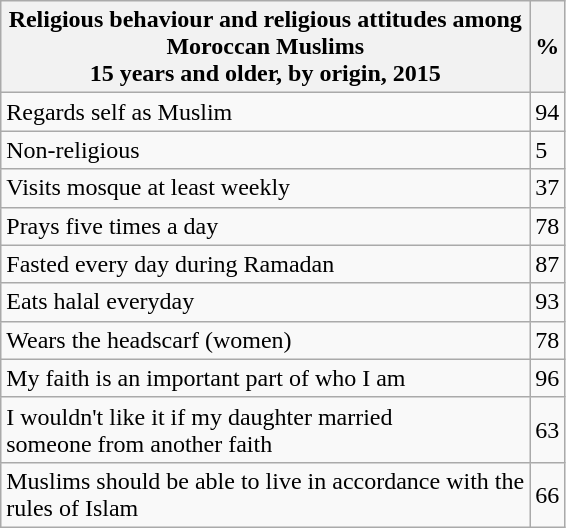<table class="wikitable">
<tr>
<th>Religious behaviour and religious attitudes among<br>Moroccan Muslims<br>15 years and older, by origin, 2015</th>
<th>%</th>
</tr>
<tr>
<td>Regards self as Muslim</td>
<td>94</td>
</tr>
<tr>
<td>Non-religious</td>
<td>5</td>
</tr>
<tr>
<td>Visits mosque at least weekly</td>
<td>37</td>
</tr>
<tr>
<td>Prays five times a day</td>
<td>78</td>
</tr>
<tr>
<td>Fasted every day during Ramadan</td>
<td>87</td>
</tr>
<tr>
<td>Eats halal everyday</td>
<td>93</td>
</tr>
<tr>
<td>Wears the headscarf (women)</td>
<td>78</td>
</tr>
<tr>
<td>My faith is an important part of who I am</td>
<td>96</td>
</tr>
<tr>
<td>I wouldn't like it if my daughter married<br>someone from another faith</td>
<td>63</td>
</tr>
<tr>
<td>Muslims should be able to live in accordance with the<br>rules of Islam</td>
<td>66</td>
</tr>
</table>
